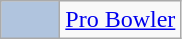<table class="wikitable">
<tr>
<td style="background-color:lightsteelblue;border:1px solid #aaaaaa;width:2em"></td>
<td><a href='#'>Pro Bowler</a></td>
</tr>
</table>
